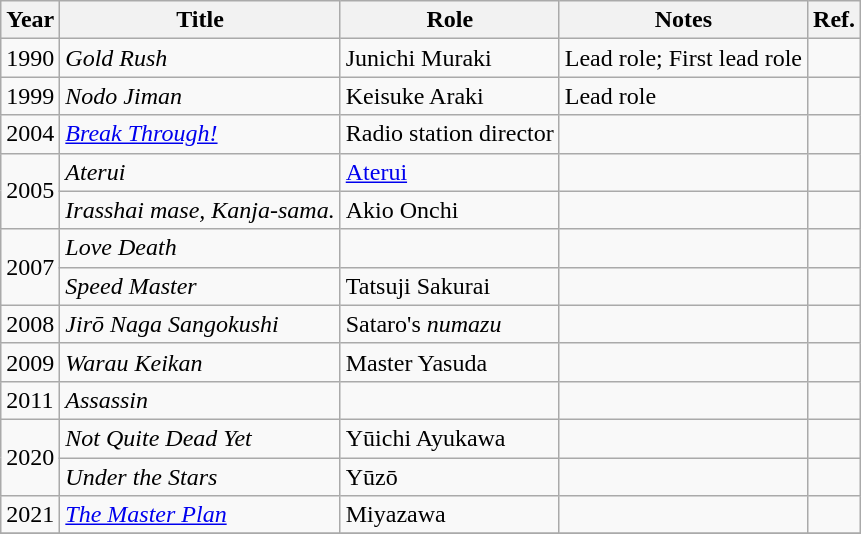<table class="wikitable">
<tr>
<th>Year</th>
<th>Title</th>
<th>Role</th>
<th>Notes</th>
<th>Ref.</th>
</tr>
<tr>
<td>1990</td>
<td><em>Gold Rush</em></td>
<td>Junichi Muraki</td>
<td>Lead role; First lead role</td>
<td></td>
</tr>
<tr>
<td>1999</td>
<td><em>Nodo Jiman</em></td>
<td>Keisuke Araki</td>
<td>Lead role</td>
<td></td>
</tr>
<tr>
<td>2004</td>
<td><em><a href='#'>Break Through!</a></em></td>
<td>Radio station director</td>
<td></td>
<td></td>
</tr>
<tr>
<td rowspan="2">2005</td>
<td><em>Aterui</em></td>
<td><a href='#'>Aterui</a></td>
<td></td>
<td></td>
</tr>
<tr>
<td><em>Irasshai mase, Kanja-sama.</em></td>
<td>Akio Onchi</td>
<td></td>
<td></td>
</tr>
<tr>
<td rowspan="2">2007</td>
<td><em>Love Death</em></td>
<td></td>
<td></td>
<td></td>
</tr>
<tr>
<td><em>Speed Master</em></td>
<td>Tatsuji Sakurai</td>
<td></td>
<td></td>
</tr>
<tr>
<td>2008</td>
<td><em>Jirō Naga Sangokushi</em></td>
<td>Sataro's <em>numazu</em></td>
<td></td>
<td></td>
</tr>
<tr>
<td>2009</td>
<td><em>Warau Keikan</em></td>
<td>Master Yasuda</td>
<td></td>
<td></td>
</tr>
<tr>
<td>2011</td>
<td><em>Assassin</em></td>
<td></td>
<td></td>
<td></td>
</tr>
<tr>
<td rowspan="2">2020</td>
<td><em>Not Quite Dead Yet</em></td>
<td>Yūichi Ayukawa</td>
<td></td>
<td></td>
</tr>
<tr>
<td><em>Under the Stars</em></td>
<td>Yūzō</td>
<td></td>
<td></td>
</tr>
<tr>
<td>2021</td>
<td><em><a href='#'>The Master Plan</a></em></td>
<td>Miyazawa</td>
<td></td>
<td></td>
</tr>
<tr>
</tr>
</table>
